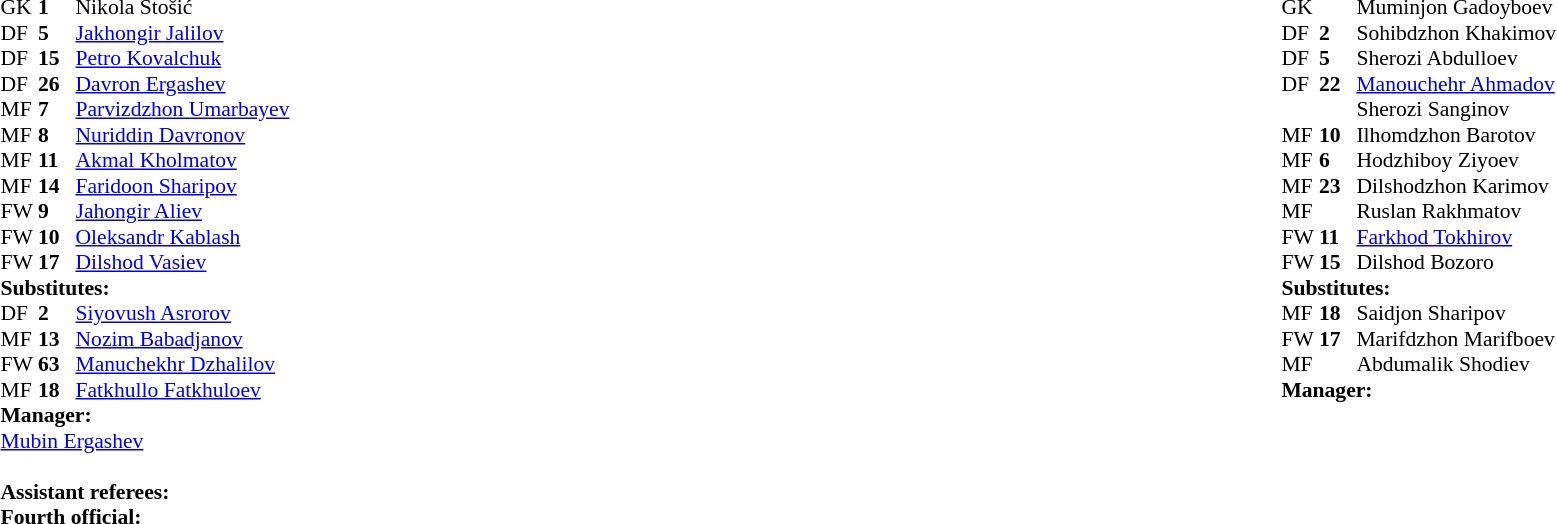<table width="100%">
<tr>
<td valign="top" width="50%"><br><table style="font-size: 90%" cellspacing="0" cellpadding="0">
<tr>
<td colspan="4"></td>
</tr>
<tr>
<th width=25></th>
<th width=25></th>
</tr>
<tr>
<td>GK</td>
<td><strong>1</strong></td>
<td> Nikola Stošić</td>
<td></td>
</tr>
<tr>
<td>DF</td>
<td><strong>5</strong></td>
<td> <a href='#'>Jakhongir Jalilov</a></td>
<td></td>
</tr>
<tr>
<td>DF</td>
<td><strong>15</strong></td>
<td> <a href='#'>Petro Kovalchuk</a></td>
<td></td>
</tr>
<tr>
<td>DF</td>
<td><strong>26</strong></td>
<td> <a href='#'>Davron Ergashev</a></td>
<td></td>
</tr>
<tr>
<td>MF</td>
<td><strong>7</strong></td>
<td> <a href='#'>Parvizdzhon Umarbayev</a></td>
<td></td>
</tr>
<tr>
<td>MF</td>
<td><strong>8</strong></td>
<td> <a href='#'>Nuriddin Davronov</a></td>
<td></td>
<td></td>
</tr>
<tr>
<td>MF</td>
<td><strong>11</strong></td>
<td> <a href='#'>Akmal Kholmatov</a></td>
<td></td>
<td></td>
</tr>
<tr>
<td>MF</td>
<td><strong>14</strong></td>
<td> <a href='#'>Faridoon Sharipov</a></td>
<td></td>
<td></td>
</tr>
<tr>
<td>FW</td>
<td><strong>9</strong></td>
<td> <a href='#'>Jahongir Aliev</a></td>
<td></td>
<td></td>
</tr>
<tr>
<td>FW</td>
<td><strong>10</strong></td>
<td> <a href='#'>Oleksandr Kablash</a></td>
<td></td>
</tr>
<tr>
<td>FW</td>
<td><strong>17</strong></td>
<td> <a href='#'>Dilshod Vasiev</a></td>
<td></td>
<td></td>
</tr>
<tr>
<td colspan=3><strong>Substitutes:</strong></td>
</tr>
<tr>
<td>DF</td>
<td><strong>2</strong></td>
<td> <a href='#'>Siyovush Asrorov</a></td>
<td></td>
<td></td>
</tr>
<tr>
<td>MF</td>
<td><strong>13</strong></td>
<td> <a href='#'>Nozim Babadjanov</a></td>
<td></td>
<td></td>
</tr>
<tr>
<td>FW</td>
<td><strong>63</strong></td>
<td> <a href='#'>Manuchekhr Dzhalilov</a></td>
<td></td>
<td></td>
</tr>
<tr>
<td>MF</td>
<td><strong>18</strong></td>
<td> <a href='#'>Fatkhullo Fatkhuloev</a></td>
<td></td>
<td></td>
</tr>
<tr>
<td colspan=3><strong>Manager:</strong></td>
</tr>
<tr>
<td colspan=4> <a href='#'>Mubin Ergashev</a><br><br><strong>Assistant referees:</strong>
<br><strong>Fourth official:</strong></td>
</tr>
</table>
</td>
<td valign="top"></td>
<td valign="top" width="50%"><br><table style="font-size: 90%" cellspacing="0" cellpadding="0" align=center>
<tr>
<td colspan="4"></td>
</tr>
<tr>
<th width=25></th>
<th width=25></th>
</tr>
<tr>
<td>GK</td>
<td><strong> </strong></td>
<td> Muminjon Gadoyboev</td>
<td></td>
<td></td>
</tr>
<tr>
<td>DF</td>
<td><strong>2</strong></td>
<td> Sohibdzhon Khakimov</td>
<td></td>
<td></td>
</tr>
<tr>
<td>DF</td>
<td><strong>5</strong></td>
<td> Sherozi Abdulloev</td>
<td></td>
<td></td>
</tr>
<tr>
<td>DF</td>
<td><strong>22</strong></td>
<td> <a href='#'>Manouchehr Ahmadov</a></td>
<td></td>
<td></td>
</tr>
<tr>
<td></td>
<td><strong> </strong></td>
<td> Sherozi Sanginov</td>
<td></td>
<td></td>
</tr>
<tr>
<td>MF</td>
<td><strong>10</strong></td>
<td> Ilhomdzhon Barotov</td>
<td></td>
<td></td>
</tr>
<tr>
<td>MF</td>
<td><strong>6</strong></td>
<td> Hodzhiboy Ziyoev</td>
<td></td>
<td></td>
</tr>
<tr>
<td>MF</td>
<td><strong>23</strong></td>
<td> Dilshodzhon Karimov</td>
<td></td>
</tr>
<tr>
<td>MF</td>
<td><strong> </strong></td>
<td> Ruslan Rakhmatov</td>
<td></td>
<td></td>
</tr>
<tr>
<td>FW</td>
<td><strong>11</strong></td>
<td> <a href='#'>Farkhod Tokhirov</a></td>
<td></td>
<td></td>
</tr>
<tr>
<td>FW</td>
<td><strong>15</strong></td>
<td> Dilshod Bozoro</td>
<td></td>
<td></td>
</tr>
<tr>
<td colspan=3><strong>Substitutes:</strong></td>
</tr>
<tr>
<td>MF</td>
<td><strong>18</strong></td>
<td> Saidjon Sharipov</td>
<td></td>
<td></td>
</tr>
<tr>
<td>FW</td>
<td><strong>17</strong></td>
<td> Marifdzhon Marifboev</td>
<td></td>
<td></td>
</tr>
<tr>
<td>MF</td>
<td><strong>  </strong></td>
<td> Abdumalik Shodiev</td>
<td></td>
<td></td>
</tr>
<tr>
<td colspan=3><strong>Manager:</strong></td>
</tr>
<tr>
<td colspan=4></td>
</tr>
<tr>
</tr>
</table>
</td>
</tr>
</table>
